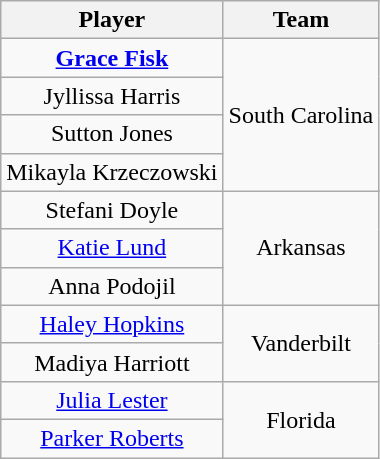<table class="wikitable" style="text-align: center;">
<tr>
<th>Player</th>
<th>Team</th>
</tr>
<tr>
<td><strong><a href='#'>Grace Fisk</a></strong></td>
<td rowspan=4>South Carolina</td>
</tr>
<tr>
<td>Jyllissa Harris</td>
</tr>
<tr>
<td>Sutton Jones</td>
</tr>
<tr>
<td>Mikayla Krzeczowski</td>
</tr>
<tr>
<td>Stefani Doyle</td>
<td rowspan=3>Arkansas</td>
</tr>
<tr>
<td><a href='#'>Katie Lund</a></td>
</tr>
<tr>
<td>Anna Podojil</td>
</tr>
<tr>
<td><a href='#'>Haley Hopkins</a></td>
<td rowspan=2>Vanderbilt</td>
</tr>
<tr>
<td>Madiya Harriott</td>
</tr>
<tr>
<td><a href='#'>Julia Lester</a></td>
<td rowspan=2>Florida</td>
</tr>
<tr>
<td><a href='#'>Parker Roberts</a></td>
</tr>
</table>
